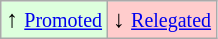<table class="wikitable" align="center">
<tr>
<td style="background:#ddffdd">↑ <small><a href='#'>Promoted</a></small></td>
<td style="background:#ffcccc">↓ <small><a href='#'>Relegated</a></small></td>
</tr>
</table>
